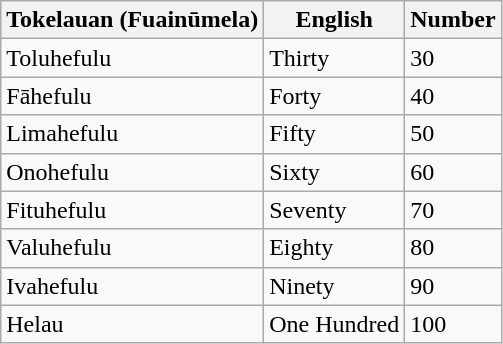<table class="wikitable">
<tr>
<th>Tokelauan (Fuainūmela)</th>
<th>English</th>
<th>Number</th>
</tr>
<tr>
<td>Toluhefulu</td>
<td>Thirty</td>
<td>30</td>
</tr>
<tr>
<td>Fāhefulu</td>
<td>Forty</td>
<td>40</td>
</tr>
<tr>
<td>Limahefulu</td>
<td>Fifty</td>
<td>50</td>
</tr>
<tr>
<td>Onohefulu</td>
<td>Sixty</td>
<td>60</td>
</tr>
<tr>
<td>Fituhefulu</td>
<td>Seventy</td>
<td>70</td>
</tr>
<tr>
<td>Valuhefulu</td>
<td>Eighty</td>
<td>80</td>
</tr>
<tr>
<td>Ivahefulu</td>
<td>Ninety</td>
<td>90</td>
</tr>
<tr>
<td>Helau</td>
<td>One Hundred</td>
<td>100</td>
</tr>
</table>
